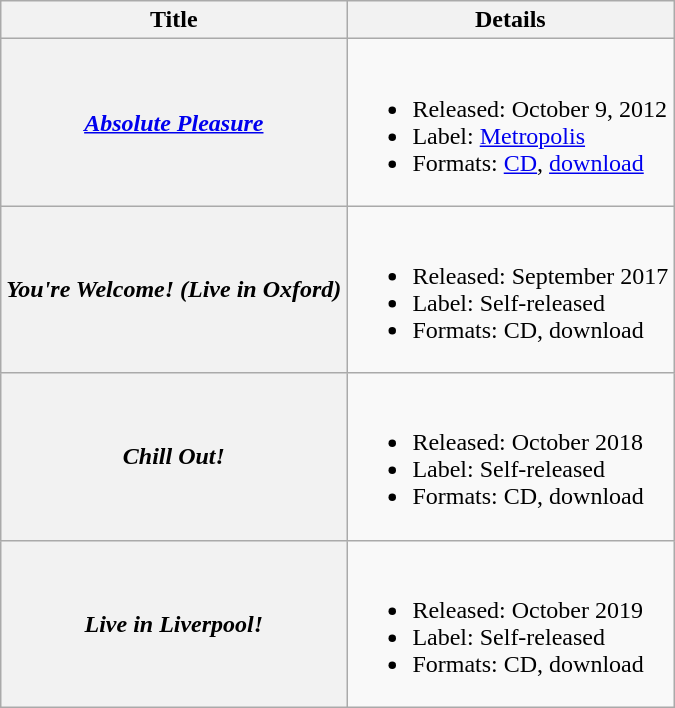<table class="wikitable plainrowheaders">
<tr>
<th scope="col">Title</th>
<th scope="col">Details</th>
</tr>
<tr>
<th scope="row"><em><a href='#'>Absolute Pleasure</a></em></th>
<td><br><ul><li>Released: October 9, 2012</li><li>Label: <a href='#'>Metropolis</a></li><li>Formats: <a href='#'>CD</a>, <a href='#'>download</a></li></ul></td>
</tr>
<tr>
<th scope="row"><em>You're Welcome! (Live in Oxford)</em></th>
<td><br><ul><li>Released: September 2017</li><li>Label: Self-released</li><li>Formats: CD, download</li></ul></td>
</tr>
<tr>
<th scope="row"><em>Chill Out!</em></th>
<td><br><ul><li>Released: October 2018</li><li>Label: Self-released</li><li>Formats: CD, download</li></ul></td>
</tr>
<tr>
<th scope="row"><em>Live in Liverpool!</em></th>
<td><br><ul><li>Released: October 2019</li><li>Label: Self-released</li><li>Formats: CD, download</li></ul></td>
</tr>
</table>
